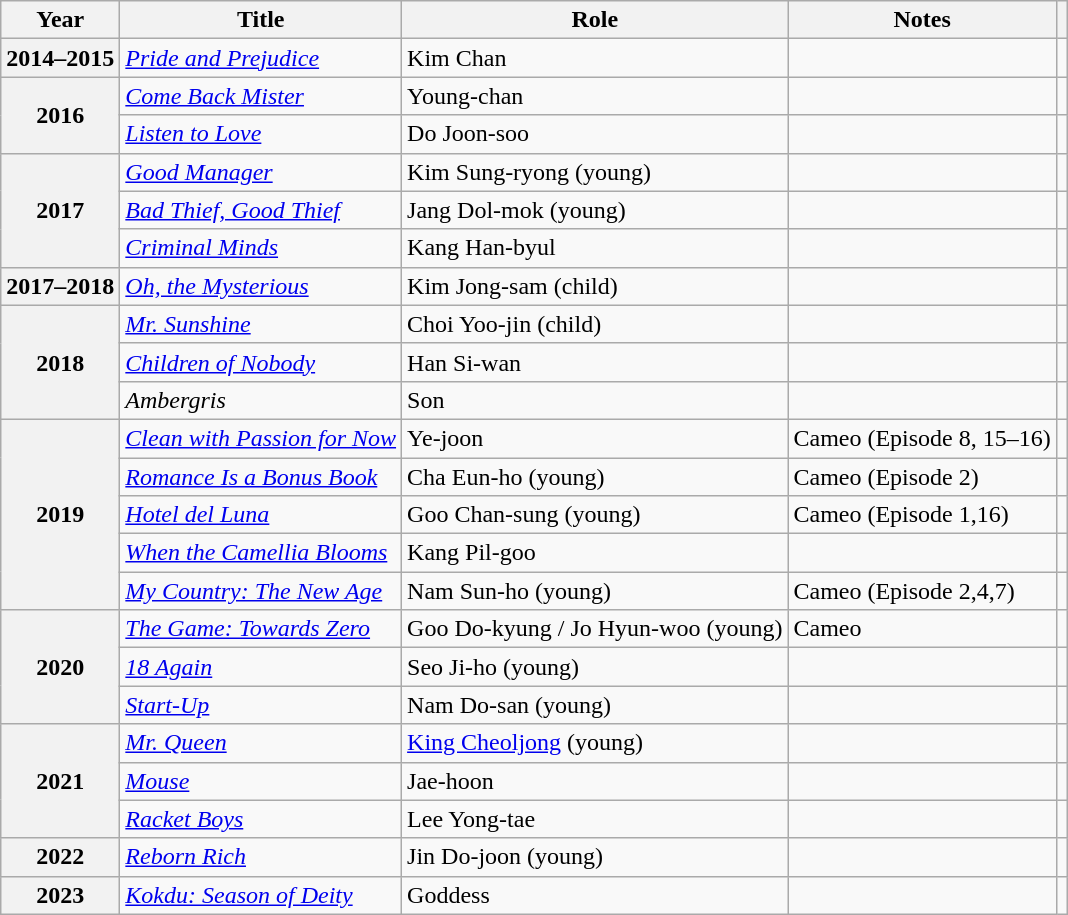<table class="wikitable sortable plainrowheaders">
<tr>
<th scope="col">Year</th>
<th scope="col">Title</th>
<th scope="col">Role</th>
<th scope="col">Notes</th>
<th scope="col" class="unsortable"></th>
</tr>
<tr>
<th scope="row">2014–2015</th>
<td><em><a href='#'>Pride and Prejudice</a></em></td>
<td>Kim Chan</td>
<td></td>
<td></td>
</tr>
<tr>
<th scope="row" rowspan=2>2016</th>
<td><em><a href='#'>Come Back Mister</a></em></td>
<td>Young-chan</td>
<td></td>
<td></td>
</tr>
<tr>
<td><em><a href='#'>Listen to Love</a></em></td>
<td>Do Joon-soo</td>
<td></td>
<td></td>
</tr>
<tr>
<th scope="row" rowspan="3">2017</th>
<td><em><a href='#'>Good Manager</a></em></td>
<td>Kim Sung-ryong (young)</td>
<td></td>
<td></td>
</tr>
<tr>
<td><em><a href='#'>Bad Thief, Good Thief</a></em></td>
<td>Jang Dol-mok (young)</td>
<td></td>
<td></td>
</tr>
<tr>
<td><em><a href='#'>Criminal Minds</a></em></td>
<td>Kang Han-byul</td>
<td></td>
<td></td>
</tr>
<tr>
<th scope="row">2017–2018</th>
<td><em><a href='#'>Oh, the Mysterious</a></em></td>
<td>Kim Jong-sam (child)</td>
<td></td>
<td></td>
</tr>
<tr>
<th scope="row" rowspan="3">2018</th>
<td><em><a href='#'>Mr. Sunshine</a></em></td>
<td>Choi Yoo-jin (child)</td>
<td></td>
<td></td>
</tr>
<tr>
<td><em><a href='#'>Children of Nobody</a></em></td>
<td>Han Si-wan</td>
<td></td>
<td></td>
</tr>
<tr>
<td><em>Ambergris  </em></td>
<td>Son</td>
<td></td>
<td></td>
</tr>
<tr>
<th scope="row" rowspan=5>2019</th>
<td><em><a href='#'>Clean with Passion for Now</a></em></td>
<td>Ye-joon</td>
<td>Cameo (Episode 8, 15–16)</td>
<td></td>
</tr>
<tr>
<td><em><a href='#'>Romance Is a Bonus Book</a></em></td>
<td>Cha Eun-ho (young)</td>
<td>Cameo (Episode 2)</td>
<td></td>
</tr>
<tr>
<td><em><a href='#'>Hotel del Luna</a></em></td>
<td>Goo Chan-sung (young)</td>
<td>Cameo (Episode 1,16)</td>
<td></td>
</tr>
<tr>
<td><em><a href='#'>When the Camellia Blooms</a></em></td>
<td>Kang Pil-goo</td>
<td></td>
<td></td>
</tr>
<tr>
<td><em><a href='#'>My Country: The New Age</a></em></td>
<td>Nam Sun-ho (young)</td>
<td>Cameo (Episode 2,4,7)</td>
<td></td>
</tr>
<tr>
<th scope="row" rowspan="3">2020</th>
<td><em><a href='#'>The Game: Towards Zero</a></em></td>
<td>Goo Do-kyung / Jo Hyun-woo (young)</td>
<td>Cameo</td>
<td></td>
</tr>
<tr>
<td><em><a href='#'>18 Again</a></em></td>
<td>Seo Ji-ho (young)</td>
<td></td>
<td></td>
</tr>
<tr>
<td><em><a href='#'>Start-Up</a></em></td>
<td>Nam Do-san (young)</td>
<td></td>
<td></td>
</tr>
<tr>
<th scope="row" rowspan="3">2021</th>
<td><em><a href='#'>Mr. Queen</a></em></td>
<td><a href='#'>King Cheoljong</a> (young)</td>
<td></td>
<td></td>
</tr>
<tr>
<td><em><a href='#'>Mouse</a></em></td>
<td>Jae-hoon</td>
<td></td>
<td></td>
</tr>
<tr>
<td><em><a href='#'>Racket Boys</a></em></td>
<td>Lee Yong-tae</td>
<td></td>
<td></td>
</tr>
<tr>
<th scope="row">2022</th>
<td><em><a href='#'>Reborn Rich</a></em></td>
<td>Jin Do-joon (young)</td>
<td></td>
<td></td>
</tr>
<tr>
<th scope="row">2023</th>
<td><em><a href='#'>Kokdu: Season of Deity</a></em></td>
<td>Goddess</td>
<td></td>
<td></td>
</tr>
</table>
